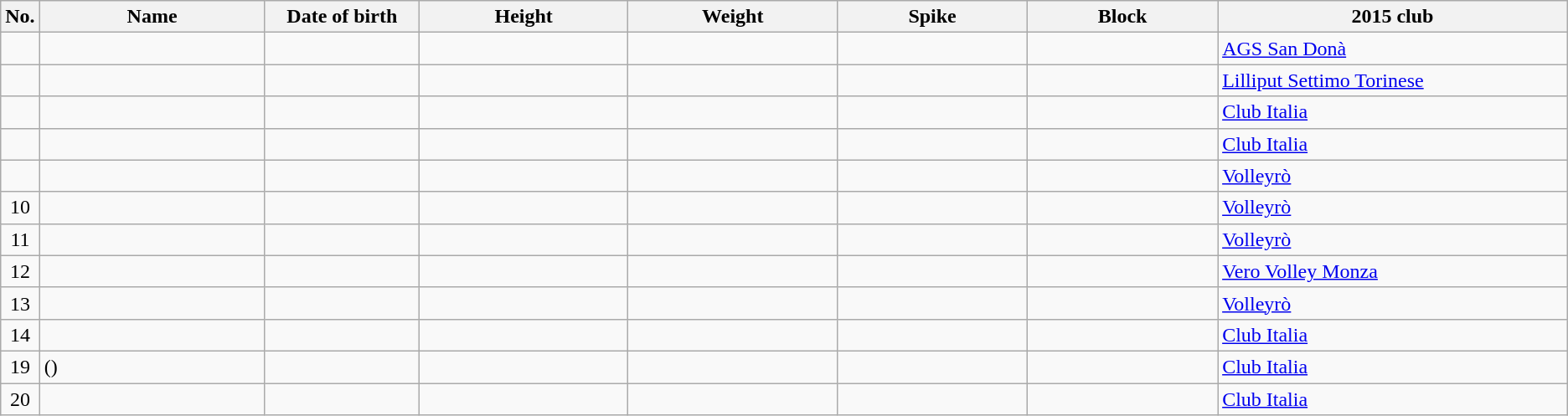<table class="wikitable sortable" style="text-align:center;">
<tr>
<th>No.</th>
<th style="width:12em">Name</th>
<th style="width:8em">Date of birth</th>
<th style="width:11em">Height</th>
<th style="width:11em">Weight</th>
<th style="width:10em">Spike</th>
<th style="width:10em">Block</th>
<th style="width:19em">2015 club</th>
</tr>
<tr>
<td></td>
<td align=left></td>
<td align=right></td>
<td></td>
<td></td>
<td></td>
<td></td>
<td align=left> <a href='#'>AGS San Donà</a></td>
</tr>
<tr>
<td></td>
<td align=left></td>
<td align=right></td>
<td></td>
<td></td>
<td></td>
<td></td>
<td align=left> <a href='#'>Lilliput Settimo Torinese</a></td>
</tr>
<tr>
<td></td>
<td align=left></td>
<td align=right></td>
<td></td>
<td></td>
<td></td>
<td></td>
<td align=left> <a href='#'>Club Italia</a></td>
</tr>
<tr>
<td></td>
<td align=left></td>
<td align=right></td>
<td></td>
<td></td>
<td></td>
<td></td>
<td align=left> <a href='#'>Club Italia</a></td>
</tr>
<tr>
<td></td>
<td align=left></td>
<td align=right></td>
<td></td>
<td></td>
<td></td>
<td></td>
<td align=left> <a href='#'>Volleyrò</a></td>
</tr>
<tr>
<td>10</td>
<td align=left></td>
<td align=right></td>
<td></td>
<td></td>
<td></td>
<td></td>
<td align=left> <a href='#'>Volleyrò</a></td>
</tr>
<tr>
<td>11</td>
<td align=left></td>
<td align=right></td>
<td></td>
<td></td>
<td></td>
<td></td>
<td align=left> <a href='#'>Volleyrò</a></td>
</tr>
<tr>
<td>12</td>
<td align=left></td>
<td align=right></td>
<td></td>
<td></td>
<td></td>
<td></td>
<td align=left> <a href='#'>Vero Volley Monza</a></td>
</tr>
<tr>
<td>13</td>
<td align=left></td>
<td align=right></td>
<td></td>
<td></td>
<td></td>
<td></td>
<td align=left> <a href='#'>Volleyrò</a></td>
</tr>
<tr>
<td>14</td>
<td align=left></td>
<td align=right></td>
<td></td>
<td></td>
<td></td>
<td></td>
<td align=left> <a href='#'>Club Italia</a></td>
</tr>
<tr>
<td>19</td>
<td align=left> ()</td>
<td align=right></td>
<td></td>
<td></td>
<td></td>
<td></td>
<td align=left> <a href='#'>Club Italia</a></td>
</tr>
<tr>
<td>20</td>
<td align=left></td>
<td align=right></td>
<td></td>
<td></td>
<td></td>
<td></td>
<td align=left> <a href='#'>Club Italia</a></td>
</tr>
</table>
